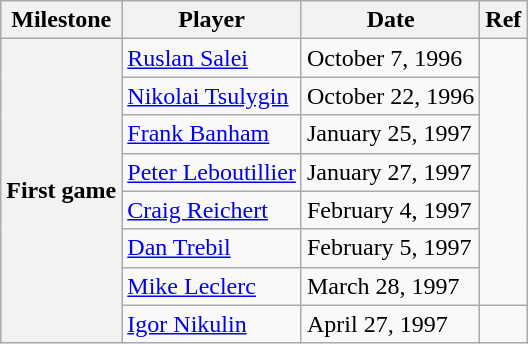<table class="wikitable">
<tr>
<th scope="col">Milestone</th>
<th scope="col">Player</th>
<th scope="col">Date</th>
<th scope="col">Ref</th>
</tr>
<tr>
<th rowspan=8>First game</th>
<td><a href='#'>Ruslan Salei</a></td>
<td>October 7, 1996</td>
<td rowspan=7></td>
</tr>
<tr>
<td><a href='#'>Nikolai Tsulygin</a></td>
<td>October 22, 1996</td>
</tr>
<tr>
<td><a href='#'>Frank Banham</a></td>
<td>January 25, 1997</td>
</tr>
<tr>
<td><a href='#'>Peter Leboutillier</a></td>
<td>January 27, 1997</td>
</tr>
<tr>
<td><a href='#'>Craig Reichert</a></td>
<td>February 4, 1997</td>
</tr>
<tr>
<td><a href='#'>Dan Trebil</a></td>
<td>February 5, 1997</td>
</tr>
<tr>
<td><a href='#'>Mike Leclerc</a></td>
<td>March 28, 1997</td>
</tr>
<tr>
<td><a href='#'>Igor Nikulin</a></td>
<td>April 27, 1997</td>
<td></td>
</tr>
</table>
